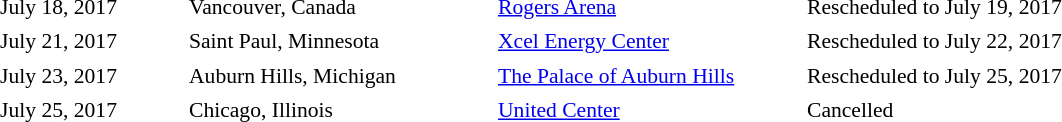<table cellpadding="2" style="border:0 solid darkgrey; font-size:90%;">
<tr>
<th style="width:120px;"></th>
<th style="width:200px;"></th>
<th style="width:200px;"></th>
<th style="width:500px;"></th>
</tr>
<tr>
<td>July 18, 2017</td>
<td>Vancouver, Canada</td>
<td><a href='#'>Rogers Arena</a></td>
<td>Rescheduled to July 19, 2017</td>
</tr>
<tr>
<td>July 21, 2017</td>
<td>Saint Paul, Minnesota</td>
<td><a href='#'>Xcel Energy Center</a></td>
<td>Rescheduled to July 22, 2017</td>
</tr>
<tr>
<td>July 23, 2017</td>
<td>Auburn Hills, Michigan</td>
<td><a href='#'>The Palace of Auburn Hills</a></td>
<td>Rescheduled to July 25, 2017</td>
</tr>
<tr>
<td>July 25, 2017</td>
<td>Chicago, Illinois</td>
<td><a href='#'>United Center</a></td>
<td>Cancelled</td>
</tr>
<tr>
</tr>
</table>
